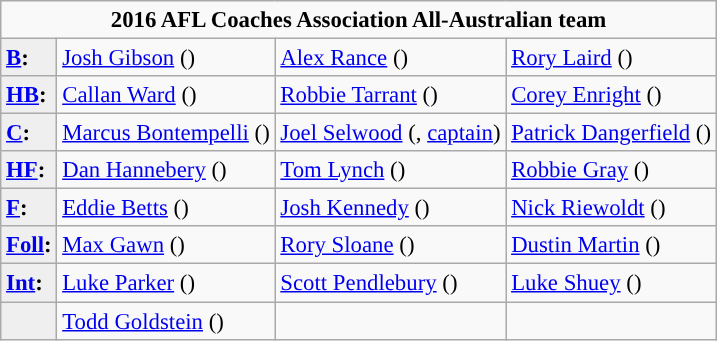<table class="wikitable" style="font-size: 95%;">
<tr>
<td colspan="4" style="text-align:center;"><strong>2016 AFL Coaches Association All-Australian team</strong></td>
</tr>
<tr style="vertical-align:top;">
<td style="background-color:#EFEFEF"><strong><a href='#'>B</a>:</strong></td>
<td><a href='#'>Josh Gibson</a> ()</td>
<td><a href='#'>Alex Rance</a> ()</td>
<td><a href='#'>Rory Laird</a> ()</td>
</tr>
<tr style="vertical-align:top;">
<td style="background-color:#EFEFEF"><strong><a href='#'>HB</a>:</strong></td>
<td><a href='#'>Callan Ward</a> ()</td>
<td><a href='#'>Robbie Tarrant</a> ()</td>
<td><a href='#'>Corey Enright</a> ()</td>
</tr>
<tr style="vertical-align:top;">
<td style="background-color:#EFEFEF"><strong><a href='#'>C</a>:</strong></td>
<td><a href='#'>Marcus Bontempelli</a> ()</td>
<td><a href='#'>Joel Selwood</a> (, <a href='#'>captain</a>)</td>
<td><a href='#'>Patrick Dangerfield</a> ()</td>
</tr>
<tr style="vertical-align:top;">
<td style="background-color:#EFEFEF"><strong><a href='#'>HF</a>:</strong></td>
<td><a href='#'>Dan Hannebery</a> ()</td>
<td><a href='#'>Tom Lynch</a> ()</td>
<td><a href='#'>Robbie Gray</a> ()</td>
</tr>
<tr style="vertical-align:top;">
<td style="background-color:#EFEFEF"><strong><a href='#'>F</a>:</strong></td>
<td><a href='#'>Eddie Betts</a> ()</td>
<td><a href='#'>Josh Kennedy</a> ()</td>
<td><a href='#'>Nick Riewoldt</a> ()</td>
</tr>
<tr style="vertical-align:top;">
<td style="background-color:#EFEFEF"><strong><a href='#'>Foll</a>:</strong></td>
<td><a href='#'>Max Gawn</a> ()</td>
<td><a href='#'>Rory Sloane</a> ()</td>
<td><a href='#'>Dustin Martin</a> ()</td>
</tr>
<tr style="vertical-align:top;">
<td style="background-color:#EFEFEF"><strong><a href='#'>Int</a>:</strong></td>
<td><a href='#'>Luke Parker</a> ()</td>
<td><a href='#'>Scott Pendlebury</a> ()</td>
<td><a href='#'>Luke Shuey</a> ()</td>
</tr>
<tr style="vertical-align:top;">
<td style="background-color:#EFEFEF"></td>
<td><a href='#'>Todd Goldstein</a> ()</td>
<td></td>
<td></td>
</tr>
</table>
